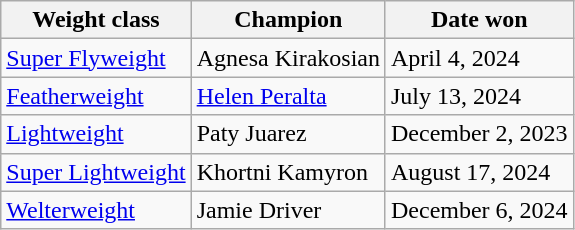<table class="wikitable">
<tr>
<th>Weight class</th>
<th>Champion</th>
<th>Date won</th>
</tr>
<tr align=left>
<td><a href='#'>Super Flyweight</a></td>
<td align=left>Agnesa Kirakosian</td>
<td>April 4, 2024</td>
</tr>
<tr align=left>
<td><a href='#'>Featherweight</a></td>
<td align=left><a href='#'>Helen Peralta</a></td>
<td>July 13, 2024</td>
</tr>
<tr align=left>
<td><a href='#'>Lightweight</a></td>
<td align=left>Paty Juarez</td>
<td>December 2, 2023</td>
</tr>
<tr align=left>
<td><a href='#'>Super Lightweight</a></td>
<td align=left>Khortni Kamyron</td>
<td>August 17, 2024</td>
</tr>
<tr align=left>
<td><a href='#'>Welterweight</a></td>
<td align=left>Jamie Driver</td>
<td>December 6, 2024</td>
</tr>
</table>
